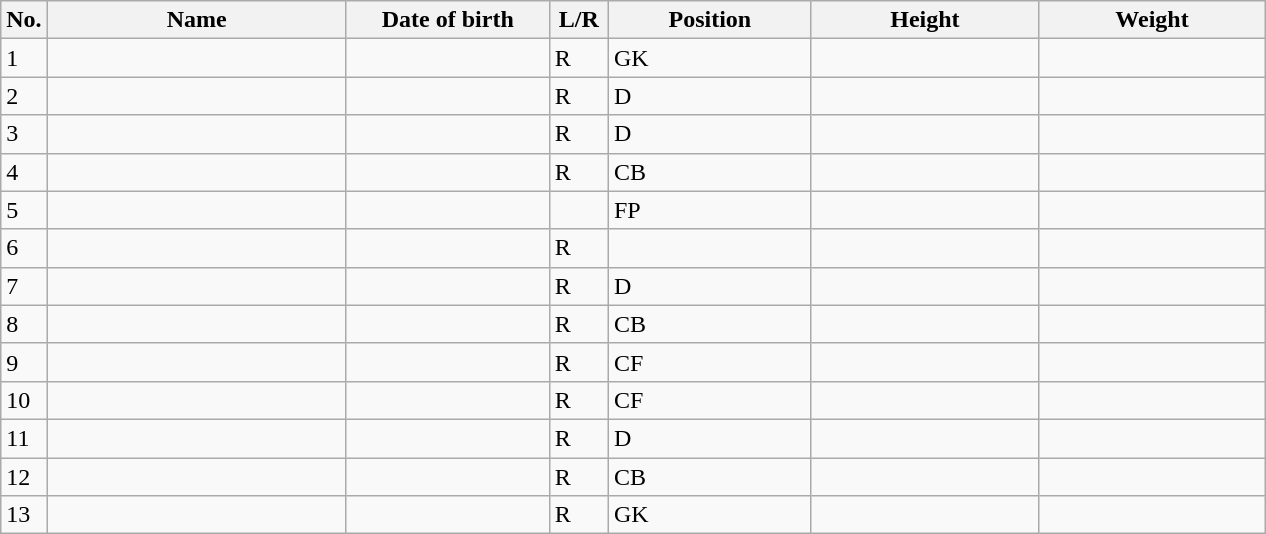<table class=wikitable sortable style=font-size:100%; text-align:center;>
<tr>
<th>No.</th>
<th style=width:12em>Name</th>
<th style=width:8em>Date of birth</th>
<th style=width:2em>L/R</th>
<th style=width:8em>Position</th>
<th style=width:9em>Height</th>
<th style=width:9em>Weight</th>
</tr>
<tr>
<td>1</td>
<td align=left></td>
<td></td>
<td>R</td>
<td>GK</td>
<td></td>
<td></td>
</tr>
<tr>
<td>2</td>
<td align=left></td>
<td></td>
<td>R</td>
<td>D</td>
<td></td>
<td></td>
</tr>
<tr>
<td>3</td>
<td align=left></td>
<td></td>
<td>R</td>
<td>D</td>
<td></td>
<td></td>
</tr>
<tr>
<td>4</td>
<td align=left></td>
<td></td>
<td>R</td>
<td>CB</td>
<td></td>
<td></td>
</tr>
<tr>
<td>5</td>
<td align=left></td>
<td></td>
<td></td>
<td>FP</td>
<td></td>
<td></td>
</tr>
<tr>
<td>6</td>
<td align=left></td>
<td></td>
<td>R</td>
<td></td>
<td></td>
<td></td>
</tr>
<tr>
<td>7</td>
<td align=left></td>
<td></td>
<td>R</td>
<td>D</td>
<td></td>
<td></td>
</tr>
<tr>
<td>8</td>
<td align=left></td>
<td></td>
<td>R</td>
<td>CB</td>
<td></td>
<td></td>
</tr>
<tr>
<td>9</td>
<td align=left></td>
<td></td>
<td>R</td>
<td>CF</td>
<td></td>
<td></td>
</tr>
<tr>
<td>10</td>
<td align=left></td>
<td></td>
<td>R</td>
<td>CF</td>
<td></td>
<td></td>
</tr>
<tr>
<td>11</td>
<td align=left></td>
<td></td>
<td>R</td>
<td>D</td>
<td></td>
<td></td>
</tr>
<tr>
<td>12</td>
<td align=left></td>
<td></td>
<td>R</td>
<td>CB</td>
<td></td>
<td></td>
</tr>
<tr>
<td>13</td>
<td align=left></td>
<td></td>
<td>R</td>
<td>GK</td>
<td></td>
<td></td>
</tr>
</table>
